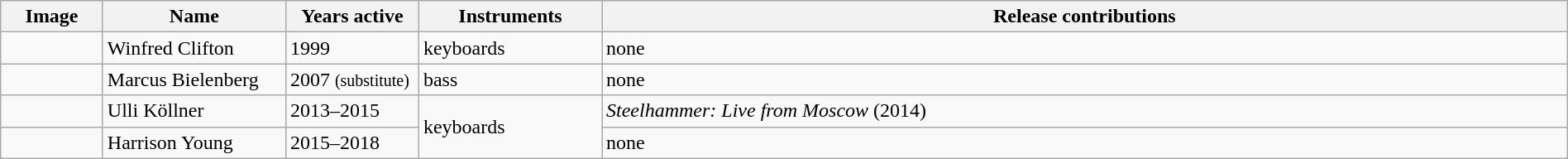<table class="wikitable" border="1" width=100%>
<tr>
<th width="75">Image</th>
<th width="140">Name</th>
<th width="100">Years active</th>
<th width="140">Instruments</th>
<th>Release contributions</th>
</tr>
<tr>
<td></td>
<td>Winfred Clifton</td>
<td>1999</td>
<td>keyboards</td>
<td>none</td>
</tr>
<tr>
<td></td>
<td>Marcus Bielenberg</td>
<td>2007 <small>(substitute)</small></td>
<td>bass</td>
<td>none </td>
</tr>
<tr>
<td></td>
<td>Ulli Köllner</td>
<td>2013–2015</td>
<td rowspan="2">keyboards</td>
<td><em>Steelhammer: Live from Moscow</em> (2014)</td>
</tr>
<tr>
<td></td>
<td>Harrison Young</td>
<td>2015–2018</td>
<td>none</td>
</tr>
</table>
